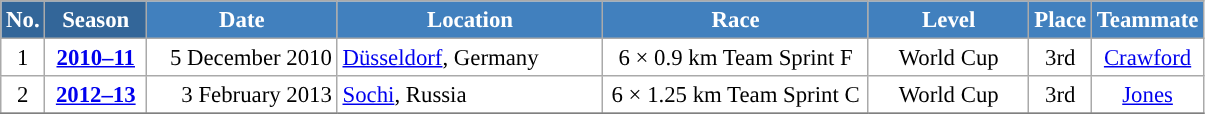<table class="wikitable sortable" style="font-size:95%; text-align:center; border:grey solid 1px; border-collapse:collapse; background:#ffffff;">
<tr style="background:#efefef;">
<th style="background-color:#369; color:white;">No.</th>
<th style="background-color:#369; color:white;">Season</th>
<th style="background-color:#4180be; color:white; width:120px;">Date</th>
<th style="background-color:#4180be; color:white; width:170px;">Location</th>
<th style="background-color:#4180be; color:white; width:170px;">Race</th>
<th style="background-color:#4180be; color:white; width:100px;">Level</th>
<th style="background-color:#4180be; color:white;">Place</th>
<th style="background-color:#4180be; color:white;">Teammate</th>
</tr>
<tr>
<td align=center>1</td>
<td rowspan=1 align=center><strong> <a href='#'>2010–11</a> </strong></td>
<td align=right>5 December 2010</td>
<td align=left> <a href='#'>Düsseldorf</a>, Germany</td>
<td>6 × 0.9 km Team Sprint F</td>
<td>World Cup</td>
<td>3rd</td>
<td><a href='#'>Crawford</a></td>
</tr>
<tr>
<td align=center>2</td>
<td rowspan=1 align=center><strong> <a href='#'>2012–13</a> </strong></td>
<td align=right>3 February 2013</td>
<td align=left> <a href='#'>Sochi</a>, Russia</td>
<td>6 × 1.25 km Team Sprint C</td>
<td>World Cup</td>
<td>3rd</td>
<td><a href='#'>Jones</a></td>
</tr>
<tr>
</tr>
</table>
